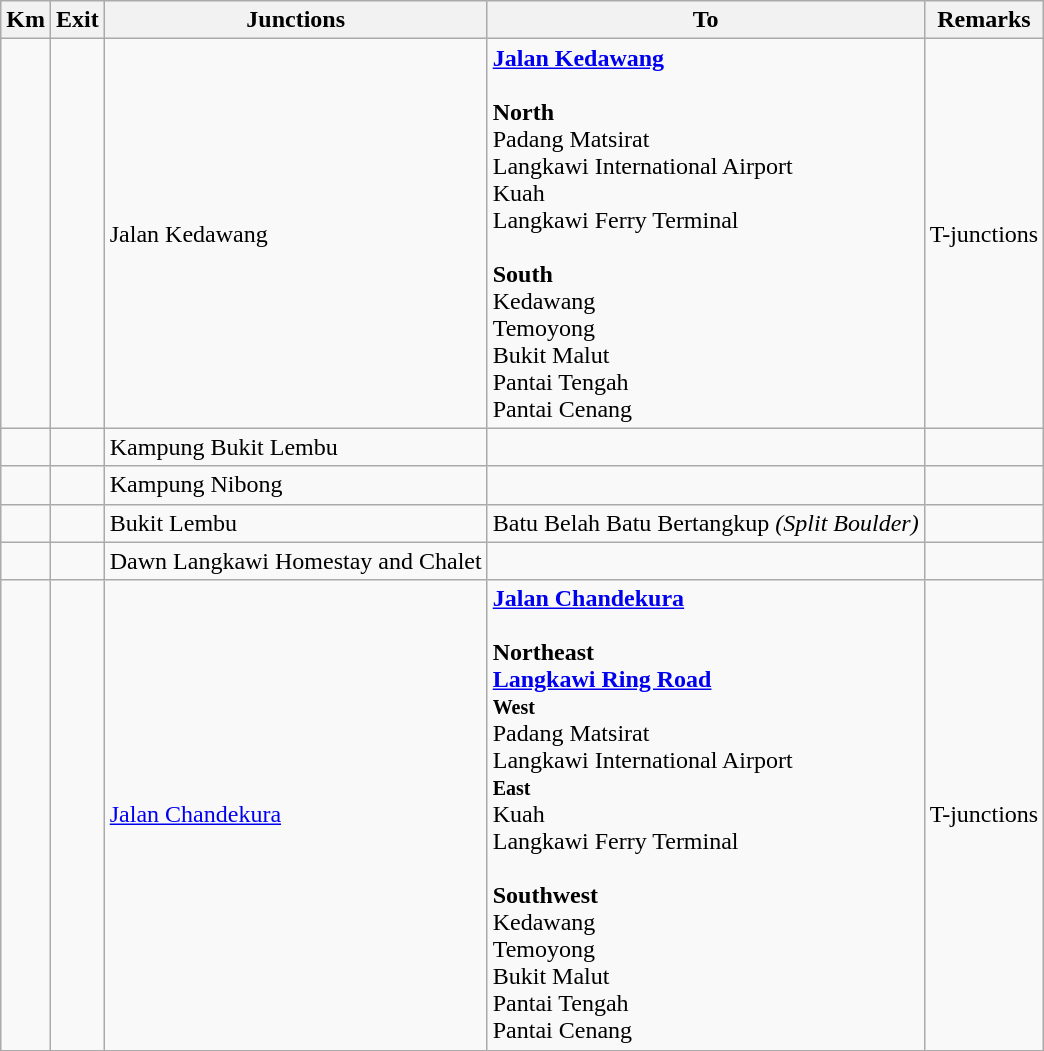<table class="wikitable">
<tr>
<th>Km</th>
<th>Exit</th>
<th>Junctions</th>
<th>To</th>
<th>Remarks</th>
</tr>
<tr>
<td></td>
<td></td>
<td>Jalan Kedawang</td>
<td> <strong><a href='#'>Jalan Kedawang</a></strong><br><br><strong>North</strong><br> Padang Matsirat<br> Langkawi International Airport <br> Kuah<br> Langkawi Ferry Terminal <br><br><strong>South</strong><br> Kedawang<br> Temoyong<br> Bukit Malut<br> Pantai Tengah <br> Pantai Cenang </td>
<td>T-junctions</td>
</tr>
<tr>
<td></td>
<td></td>
<td>Kampung Bukit Lembu</td>
<td></td>
<td></td>
</tr>
<tr>
<td></td>
<td></td>
<td>Kampung Nibong</td>
<td></td>
<td></td>
</tr>
<tr>
<td></td>
<td></td>
<td>Bukit Lembu</td>
<td>Batu Belah Batu Bertangkup <em>(Split Boulder)</em></td>
<td></td>
</tr>
<tr>
<td></td>
<td></td>
<td>Dawn Langkawi Homestay and Chalet</td>
<td></td>
<td></td>
</tr>
<tr>
<td></td>
<td></td>
<td><a href='#'>Jalan Chandekura</a></td>
<td> <strong><a href='#'>Jalan Chandekura</a></strong><br><br><strong>Northeast</strong><br> <strong><a href='#'>Langkawi Ring Road</a></strong><br><small><strong>West</strong></small><br> Padang Matsirat<br> Langkawi International Airport <br><small><strong>East</strong></small><br> Kuah<br> Langkawi Ferry Terminal <br><br><strong>Southwest</strong><br> Kedawang<br> Temoyong<br> Bukit Malut<br> Pantai Tengah <br> Pantai Cenang </td>
<td>T-junctions</td>
</tr>
</table>
